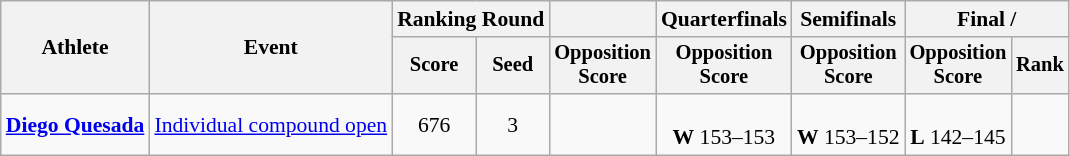<table class=wikitable style=font-size:90%;text-align:center>
<tr>
<th rowspan=2>Athlete</th>
<th rowspan=2>Event</th>
<th colspan=2>Ranking Round</th>
<th></th>
<th>Quarterfinals</th>
<th>Semifinals</th>
<th colspan=2>Final / </th>
</tr>
<tr style=font-size:95%>
<th>Score</th>
<th>Seed</th>
<th>Opposition<br>Score</th>
<th>Opposition<br>Score</th>
<th>Opposition<br>Score</th>
<th>Opposition<br>Score</th>
<th>Rank</th>
</tr>
<tr>
<td align=left><strong><a href='#'>Diego Quesada</a></strong></td>
<td align=left><a href='#'>Individual compound open</a></td>
<td>676</td>
<td>3</td>
<td></td>
<td><br><strong>W</strong> 153–153</td>
<td><br><strong>W</strong> 153–152</td>
<td><br><strong>L</strong> 142–145</td>
<td></td>
</tr>
</table>
